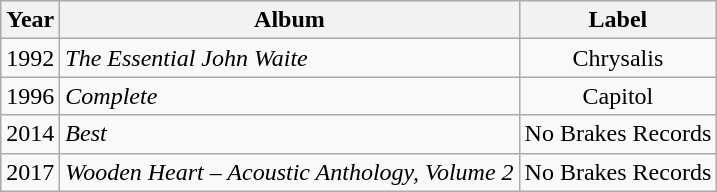<table class="wikitable" style="text-align:center;">
<tr>
<th>Year</th>
<th>Album</th>
<th>Label</th>
</tr>
<tr>
<td>1992</td>
<td style="text-align:left;"><em>The Essential John Waite</em></td>
<td>Chrysalis</td>
</tr>
<tr>
<td>1996</td>
<td style="text-align:left;"><em>Complete</em></td>
<td>Capitol</td>
</tr>
<tr>
<td>2014</td>
<td style="text-align:left;"><em>Best</em></td>
<td>No Brakes Records</td>
</tr>
<tr>
<td>2017</td>
<td style="text-align:left;"><em>Wooden Heart – Acoustic Anthology, Volume 2</em></td>
<td>No Brakes Records</td>
</tr>
</table>
